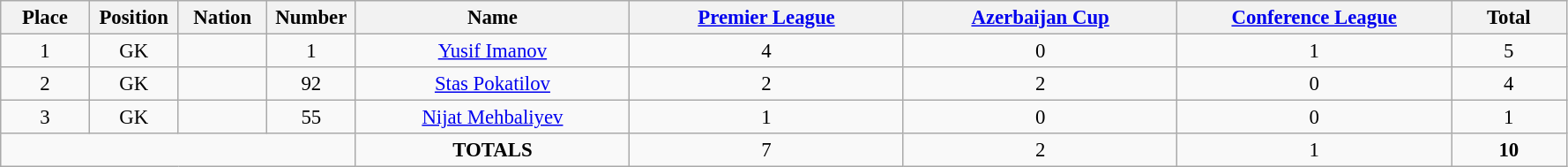<table class="wikitable" style="font-size: 95%; text-align: center;">
<tr>
<th width=60>Place</th>
<th width=60>Position</th>
<th width=60>Nation</th>
<th width=60>Number</th>
<th width=200>Name</th>
<th width=200><a href='#'>Premier League</a></th>
<th width=200><a href='#'>Azerbaijan Cup</a></th>
<th width=200><a href='#'>Conference League</a></th>
<th width=80><strong>Total</strong></th>
</tr>
<tr>
<td>1</td>
<td>GK</td>
<td></td>
<td>1</td>
<td><a href='#'>Yusif Imanov</a></td>
<td>4</td>
<td>0</td>
<td>1</td>
<td>5</td>
</tr>
<tr>
<td>2</td>
<td>GK</td>
<td></td>
<td>92</td>
<td><a href='#'>Stas Pokatilov</a></td>
<td>2</td>
<td>2</td>
<td>0</td>
<td>4</td>
</tr>
<tr>
<td>3</td>
<td>GK</td>
<td></td>
<td>55</td>
<td><a href='#'>Nijat Mehbaliyev</a></td>
<td>1</td>
<td>0</td>
<td>0</td>
<td>1</td>
</tr>
<tr>
<td colspan="4"></td>
<td><strong>TOTALS</strong></td>
<td>7</td>
<td>2</td>
<td>1</td>
<td><strong>10</strong></td>
</tr>
</table>
